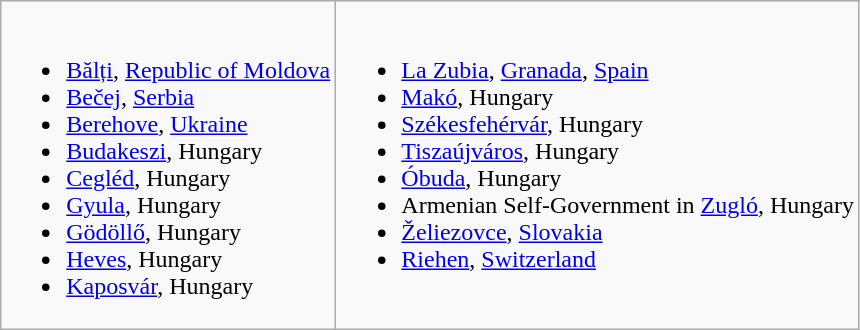<table class="wikitable">
<tr valign="top">
<td><br><ul><li> <a href='#'>Bălți</a>, <a href='#'>Republic of Moldova</a></li><li> <a href='#'>Bečej</a>, <a href='#'>Serbia</a></li><li> <a href='#'>Berehove</a>, <a href='#'>Ukraine</a></li><li> <a href='#'>Budakeszi</a>, Hungary</li><li> <a href='#'>Cegléd</a>, Hungary</li><li> <a href='#'>Gyula</a>, Hungary</li><li> <a href='#'>Gödöllő</a>, Hungary</li><li> <a href='#'>Heves</a>, Hungary</li><li> <a href='#'>Kaposvár</a>, Hungary</li></ul></td>
<td><br><ul><li> <a href='#'>La Zubia</a>, <a href='#'>Granada</a>, <a href='#'>Spain</a></li><li> <a href='#'>Makó</a>, Hungary</li><li> <a href='#'>Székesfehérvár</a>, Hungary</li><li> <a href='#'>Tiszaújváros</a>, Hungary</li><li> <a href='#'>Óbuda</a>, Hungary</li><li> Armenian Self-Government in <a href='#'>Zugló</a>, Hungary</li><li> <a href='#'>Želiezovce</a>, <a href='#'>Slovakia</a></li><li> <a href='#'>Riehen</a>, <a href='#'>Switzerland</a></li></ul></td>
</tr>
</table>
